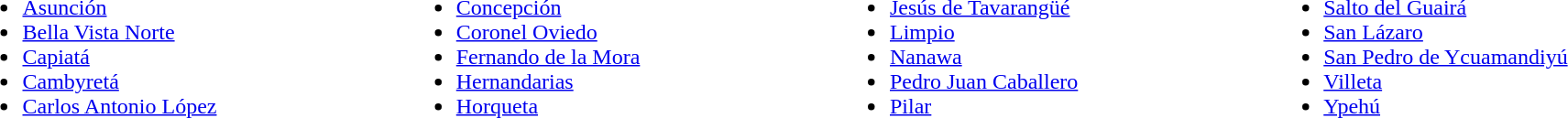<table width=100%>
<tr valign ="top">
<td width=25%><br><ul><li><a href='#'>Asunción</a></li><li><a href='#'>Bella Vista Norte</a></li><li><a href='#'>Capiatá</a></li><li><a href='#'>Cambyretá</a></li><li><a href='#'>Carlos Antonio López</a></li></ul></td>
<td width=25%><br><ul><li><a href='#'>Concepción</a></li><li><a href='#'>Coronel Oviedo</a></li><li><a href='#'>Fernando de la Mora</a></li><li><a href='#'>Hernandarias</a></li><li><a href='#'>Horqueta</a></li></ul></td>
<td width=25%><br><ul><li><a href='#'>Jesús de Tavarangüé</a></li><li><a href='#'>Limpio</a></li><li><a href='#'>Nanawa</a></li><li><a href='#'>Pedro Juan Caballero</a></li><li><a href='#'>Pilar</a></li></ul></td>
<td width=25%><br><ul><li><a href='#'>Salto del Guairá</a></li><li><a href='#'>San Lázaro</a></li><li><a href='#'>San Pedro de Ycuamandiyú</a></li><li><a href='#'>Villeta</a></li><li><a href='#'>Ypehú</a></li></ul></td>
</tr>
</table>
